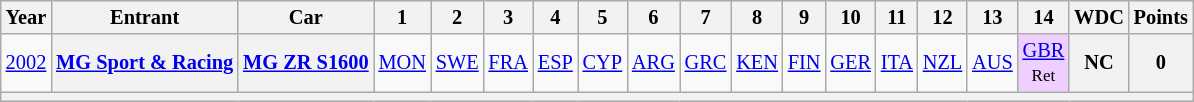<table class="wikitable" style="text-align:center; font-size:85%">
<tr>
<th>Year</th>
<th>Entrant</th>
<th>Car</th>
<th>1</th>
<th>2</th>
<th>3</th>
<th>4</th>
<th>5</th>
<th>6</th>
<th>7</th>
<th>8</th>
<th>9</th>
<th>10</th>
<th>11</th>
<th>12</th>
<th>13</th>
<th>14</th>
<th>WDC</th>
<th>Points</th>
</tr>
<tr>
<td><a href='#'>2002</a></td>
<th nowrap><a href='#'>MG Sport & Racing</a></th>
<th nowrap><a href='#'>MG ZR S1600</a></th>
<td><a href='#'>MON</a></td>
<td><a href='#'>SWE</a></td>
<td><a href='#'>FRA</a></td>
<td><a href='#'>ESP</a></td>
<td><a href='#'>CYP</a></td>
<td><a href='#'>ARG</a></td>
<td><a href='#'>GRC</a></td>
<td><a href='#'>KEN</a></td>
<td><a href='#'>FIN</a></td>
<td><a href='#'>GER</a></td>
<td><a href='#'>ITA</a></td>
<td><a href='#'>NZL</a></td>
<td><a href='#'>AUS</a></td>
<td style="background:#EFCFFF;"><a href='#'>GBR</a><br><small>Ret</small></td>
<th>NC</th>
<th>0</th>
</tr>
<tr>
<th colspan="19"></th>
</tr>
</table>
